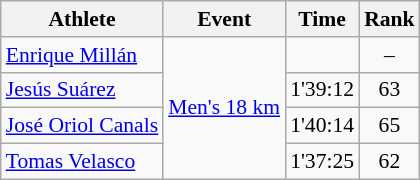<table class="wikitable" border="1" style="font-size:90%">
<tr>
<th>Athlete</th>
<th>Event</th>
<th>Time</th>
<th>Rank</th>
</tr>
<tr>
<td><a href='#'>Enrique Millán</a></td>
<td rowspan="4"><a href='#'>Men's 18 km</a></td>
<td align=center></td>
<td align=center>–</td>
</tr>
<tr>
<td><a href='#'>Jesús Suárez</a></td>
<td align=center>1'39:12</td>
<td align=center>63</td>
</tr>
<tr>
<td><a href='#'>José Oriol Canals</a></td>
<td align=center>1'40:14</td>
<td align=center>65</td>
</tr>
<tr>
<td><a href='#'>Tomas Velasco</a></td>
<td align=center>1'37:25</td>
<td align=center>62</td>
</tr>
</table>
